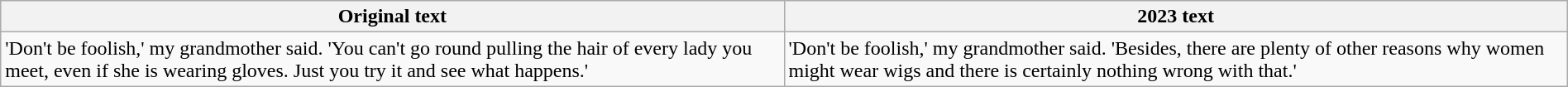<table style="margin:auto;"  class="wikitable">
<tr>
<th style="width: 50%;">Original text</th>
<th style="width: 50%;">2023 text</th>
</tr>
<tr>
<td>'Don't be foolish,' my grandmother said. 'You can't go round pulling the hair of every lady you meet, even if she is wearing gloves. Just you try it and see what happens.'</td>
<td>'Don't be foolish,' my grandmother said. 'Besides, there are plenty of other reasons why women might wear wigs and there is certainly nothing wrong with that.'</td>
</tr>
</table>
